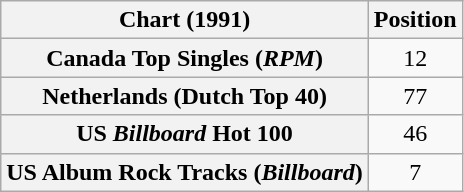<table class="wikitable sortable plainrowheaders" style="text-align:center">
<tr>
<th>Chart (1991)</th>
<th>Position</th>
</tr>
<tr>
<th scope="row">Canada Top Singles (<em>RPM</em>)</th>
<td>12</td>
</tr>
<tr>
<th scope="row">Netherlands (Dutch Top 40)</th>
<td>77</td>
</tr>
<tr>
<th scope="row">US <em>Billboard</em> Hot 100</th>
<td>46</td>
</tr>
<tr>
<th scope="row">US Album Rock Tracks (<em>Billboard</em>)</th>
<td>7</td>
</tr>
</table>
